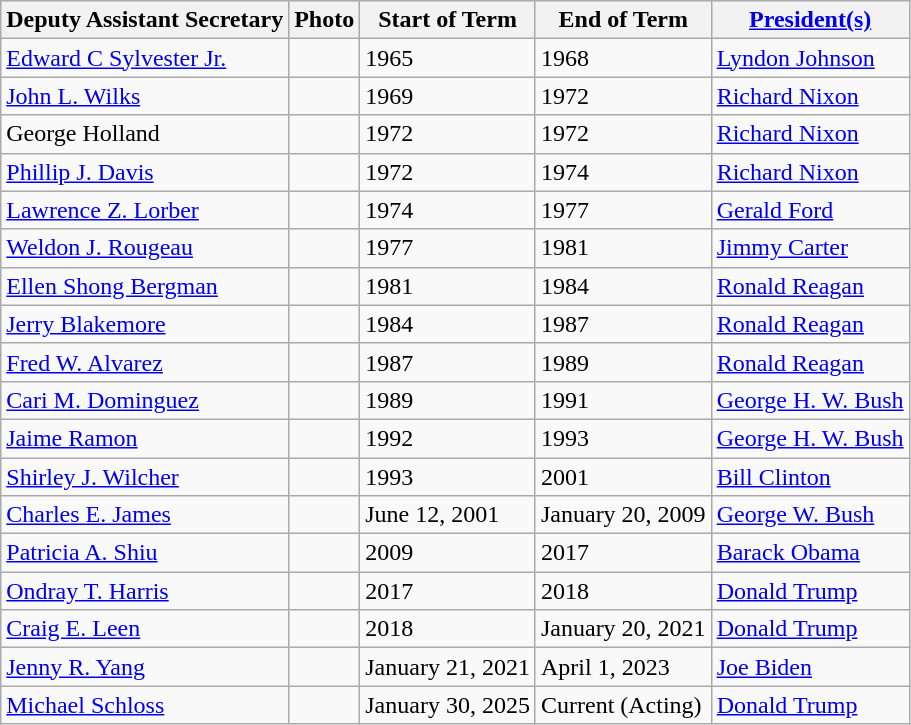<table class="wikitable">
<tr>
<th>Deputy Assistant Secretary</th>
<th>Photo</th>
<th>Start of Term</th>
<th>End of Term</th>
<th><a href='#'>President(s)</a></th>
</tr>
<tr>
<td><a href='#'>Edward C Sylvester Jr.</a></td>
<td></td>
<td>1965</td>
<td>1968</td>
<td><a href='#'>Lyndon Johnson</a></td>
</tr>
<tr>
<td><a href='#'>John L. Wilks</a></td>
<td></td>
<td>1969</td>
<td>1972</td>
<td><a href='#'>Richard Nixon</a></td>
</tr>
<tr>
<td>George Holland</td>
<td></td>
<td>1972</td>
<td>1972</td>
<td><a href='#'>Richard Nixon</a></td>
</tr>
<tr>
<td><a href='#'>Phillip J. Davis</a></td>
<td></td>
<td>1972</td>
<td>1974</td>
<td><a href='#'>Richard Nixon</a></td>
</tr>
<tr>
<td><a href='#'>Lawrence Z. Lorber</a></td>
<td></td>
<td>1974</td>
<td>1977</td>
<td><a href='#'>Gerald Ford</a></td>
</tr>
<tr>
<td><a href='#'>Weldon J. Rougeau</a></td>
<td></td>
<td>1977</td>
<td>1981</td>
<td><a href='#'>Jimmy Carter</a></td>
</tr>
<tr>
<td><a href='#'>Ellen Shong Bergman</a></td>
<td></td>
<td>1981</td>
<td>1984</td>
<td><a href='#'>Ronald Reagan</a></td>
</tr>
<tr>
<td><a href='#'>Jerry Blakemore</a></td>
<td></td>
<td>1984</td>
<td>1987</td>
<td><a href='#'>Ronald Reagan</a></td>
</tr>
<tr>
<td><a href='#'>Fred W. Alvarez</a></td>
<td></td>
<td>1987</td>
<td>1989</td>
<td><a href='#'>Ronald Reagan</a></td>
</tr>
<tr>
<td><a href='#'>Cari M. Dominguez</a></td>
<td></td>
<td>1989</td>
<td>1991</td>
<td><a href='#'>George H. W. Bush</a></td>
</tr>
<tr>
<td><a href='#'>Jaime Ramon</a></td>
<td></td>
<td>1992</td>
<td>1993</td>
<td><a href='#'>George H. W. Bush</a></td>
</tr>
<tr>
<td><a href='#'>Shirley J. Wilcher</a></td>
<td></td>
<td>1993</td>
<td>2001</td>
<td><a href='#'>Bill Clinton</a></td>
</tr>
<tr>
<td><a href='#'>Charles E. James</a></td>
<td></td>
<td>June 12, 2001</td>
<td>January 20, 2009</td>
<td><a href='#'>George W. Bush</a></td>
</tr>
<tr>
<td><a href='#'>Patricia A. Shiu</a></td>
<td></td>
<td>2009</td>
<td>2017</td>
<td><a href='#'>Barack Obama</a></td>
</tr>
<tr>
<td><a href='#'>Ondray T. Harris</a></td>
<td></td>
<td>2017</td>
<td>2018</td>
<td><a href='#'>Donald Trump</a></td>
</tr>
<tr>
<td><a href='#'>Craig E. Leen</a></td>
<td></td>
<td>2018</td>
<td>January 20, 2021</td>
<td><a href='#'>Donald Trump</a></td>
</tr>
<tr>
<td><a href='#'>Jenny R. Yang</a></td>
<td></td>
<td>January 21, 2021</td>
<td>April 1, 2023</td>
<td><a href='#'>Joe Biden</a></td>
</tr>
<tr>
<td><a href='#'>Michael Schloss</a></td>
<td></td>
<td>January 30, 2025</td>
<td>Current (Acting)</td>
<td><a href='#'>Donald Trump</a></td>
</tr>
</table>
